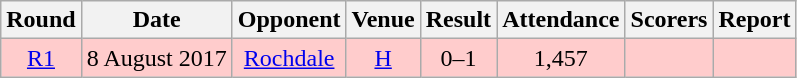<table class="wikitable" style="font-size:100%; text-align:center">
<tr>
<th>Round</th>
<th>Date</th>
<th>Opponent</th>
<th>Venue</th>
<th>Result</th>
<th>Attendance</th>
<th>Scorers</th>
<th>Report</th>
</tr>
<tr bgcolor=FFCCCC>
<td><a href='#'>R1</a></td>
<td>8 August 2017</td>
<td><a href='#'>Rochdale</a></td>
<td><a href='#'>H</a></td>
<td>0–1</td>
<td>1,457</td>
<td></td>
<td></td>
</tr>
</table>
